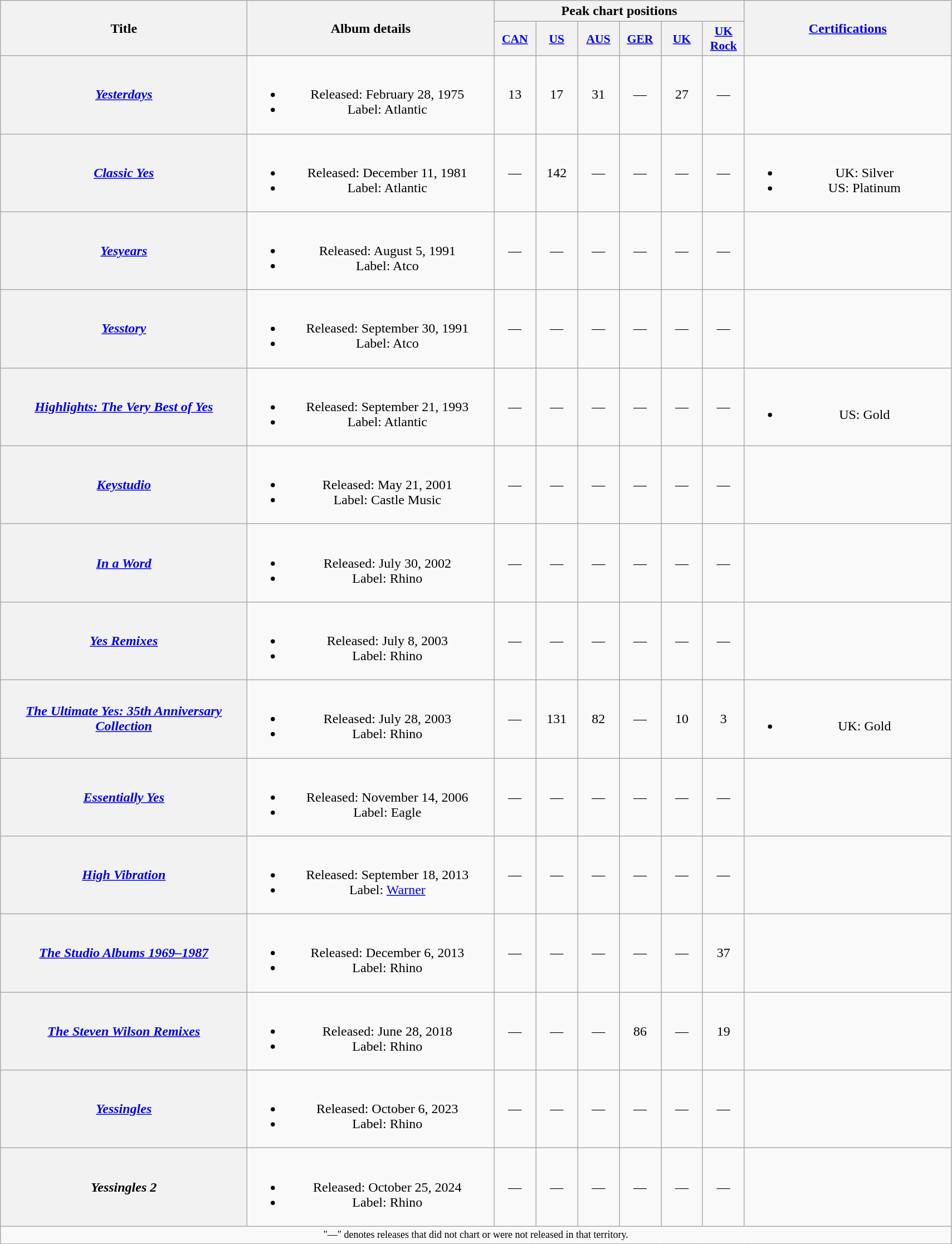<table class="wikitable plainrowheaders" style="text-align:center;">
<tr>
<th scope="col" rowspan="2" style="width:18em;">Title</th>
<th scope="col" rowspan="2" style="width:18em;">Album details</th>
<th scope="col" colspan="6">Peak chart positions</th>
<th rowspan="2" style="width:15em;"><a href='#'>Certifications</a></th>
</tr>
<tr>
<th scope="col" style="width:3em;font-size:90%;"><a href='#'>CAN</a><br></th>
<th scope="col" style="width:3em;font-size:90%;"><a href='#'>US</a><br></th>
<th scope="col" style="width:3em;font-size:90%;"><a href='#'>AUS</a><br></th>
<th scope="col" style="width:3em;font-size:90%;"><a href='#'>GER</a><br></th>
<th scope="col" style="width:3em;font-size:90%;"><a href='#'>UK</a><br></th>
<th scope="col" style="width:3em;font-size:90%;"><a href='#'>UK Rock</a><br></th>
</tr>
<tr>
<th scope="row"><em><a href='#'>Yesterdays</a></em></th>
<td><br><ul><li>Released: February 28, 1975</li><li>Label: Atlantic</li></ul></td>
<td>13</td>
<td>17</td>
<td>31</td>
<td>—</td>
<td>27</td>
<td>—</td>
<td></td>
</tr>
<tr>
<th scope="row"><em><a href='#'>Classic Yes</a></em></th>
<td><br><ul><li>Released: December 11, 1981</li><li>Label: Atlantic</li></ul></td>
<td>—</td>
<td>142</td>
<td>—</td>
<td>—</td>
<td>—</td>
<td>—</td>
<td><br><ul><li>UK: Silver</li><li>US: Platinum</li></ul></td>
</tr>
<tr>
<th scope="row"><em><a href='#'>Yesyears</a></em></th>
<td><br><ul><li>Released: August 5, 1991</li><li>Label: Atco</li></ul></td>
<td>—</td>
<td>—</td>
<td>—</td>
<td>—</td>
<td>—</td>
<td>—</td>
<td></td>
</tr>
<tr>
<th scope="row"><em><a href='#'>Yesstory</a></em></th>
<td><br><ul><li>Released: September 30, 1991</li><li>Label: Atco</li></ul></td>
<td>—</td>
<td>—</td>
<td>—</td>
<td>—</td>
<td>—</td>
<td>—</td>
<td></td>
</tr>
<tr>
<th scope="row"><em><a href='#'>Highlights: The Very Best of Yes</a></em></th>
<td><br><ul><li>Released: September 21, 1993</li><li>Label: Atlantic</li></ul></td>
<td>—</td>
<td>—</td>
<td>—</td>
<td>—</td>
<td>—</td>
<td>—</td>
<td><br><ul><li>US: Gold</li></ul></td>
</tr>
<tr>
<th scope="row"><em><a href='#'>Keystudio</a></em></th>
<td><br><ul><li>Released: May 21, 2001</li><li>Label: Castle Music</li></ul></td>
<td>—</td>
<td>—</td>
<td>—</td>
<td>—</td>
<td>—</td>
<td>—</td>
<td></td>
</tr>
<tr>
<th scope="row"><em><a href='#'>In a Word</a></em></th>
<td><br><ul><li>Released: July 30, 2002</li><li>Label: Rhino</li></ul></td>
<td>—</td>
<td>—</td>
<td>—</td>
<td>—</td>
<td>—</td>
<td>—</td>
<td></td>
</tr>
<tr>
<th scope="row"><em><a href='#'>Yes Remixes</a></em></th>
<td><br><ul><li>Released: July 8, 2003</li><li>Label: Rhino</li></ul></td>
<td>—</td>
<td>—</td>
<td>—</td>
<td>—</td>
<td>—</td>
<td>—</td>
<td></td>
</tr>
<tr>
<th scope="row"><em><a href='#'>The Ultimate Yes: 35th Anniversary Collection</a></em></th>
<td><br><ul><li>Released: July 28, 2003</li><li>Label: Rhino</li></ul></td>
<td>—</td>
<td>131</td>
<td>82</td>
<td>—</td>
<td>10</td>
<td>3</td>
<td><br><ul><li>UK: Gold</li></ul></td>
</tr>
<tr>
<th scope="row"><em><a href='#'>Essentially Yes</a></em></th>
<td><br><ul><li>Released: November 14, 2006</li><li>Label: Eagle</li></ul></td>
<td>—</td>
<td>—</td>
<td>—</td>
<td>—</td>
<td>—</td>
<td>—</td>
<td></td>
</tr>
<tr>
<th scope="row"><em><a href='#'>High Vibration</a></em></th>
<td><br><ul><li>Released: September 18, 2013</li><li>Label: <a href='#'>Warner</a></li></ul></td>
<td>—</td>
<td>—</td>
<td>—</td>
<td>—</td>
<td>—</td>
<td>—</td>
<td></td>
</tr>
<tr>
<th scope="row"><em><a href='#'>The Studio Albums 1969–1987</a></em></th>
<td><br><ul><li>Released: December 6, 2013</li><li>Label: Rhino</li></ul></td>
<td>—</td>
<td>—</td>
<td>—</td>
<td>—</td>
<td>—</td>
<td>37</td>
<td></td>
</tr>
<tr>
<th scope="row"><em><a href='#'>The Steven Wilson Remixes</a></em></th>
<td><br><ul><li>Released: June 28, 2018</li><li>Label: Rhino</li></ul></td>
<td>—</td>
<td>—</td>
<td>—</td>
<td>86</td>
<td>—</td>
<td>19</td>
<td></td>
</tr>
<tr>
<th scope="row"><em><a href='#'>Yessingles</a></em></th>
<td><br><ul><li>Released: October 6, 2023</li><li>Label: Rhino</li></ul></td>
<td>—</td>
<td>—</td>
<td>—</td>
<td>—</td>
<td>—</td>
<td>—</td>
<td></td>
</tr>
<tr>
<th scope="row"><em>Yessingles 2	</em></th>
<td><br><ul><li>Released: October 25, 2024</li><li>Label: Rhino</li></ul></td>
<td>—</td>
<td>—</td>
<td>—</td>
<td>—</td>
<td>—</td>
<td>—</td>
<td></td>
</tr>
<tr>
<td colspan="16" style="text-align:center; font-size:9pt;">"—" denotes releases that did not chart or were not released in that territory.</td>
</tr>
</table>
